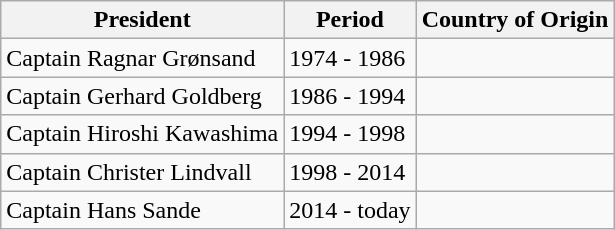<table class="wikitable">
<tr>
<th>President</th>
<th>Period</th>
<th>Country of Origin </th>
</tr>
<tr>
<td>Captain Ragnar Grønsand</td>
<td>1974 - 1986</td>
<td></td>
</tr>
<tr>
<td>Captain Gerhard Goldberg</td>
<td>1986 - 1994</td>
<td></td>
</tr>
<tr>
<td>Captain Hiroshi Kawashima</td>
<td>1994 - 1998</td>
<td></td>
</tr>
<tr>
<td>Captain Christer Lindvall</td>
<td>1998 - 2014</td>
<td></td>
</tr>
<tr>
<td>Captain Hans Sande</td>
<td>2014 - today</td>
<td></td>
</tr>
</table>
